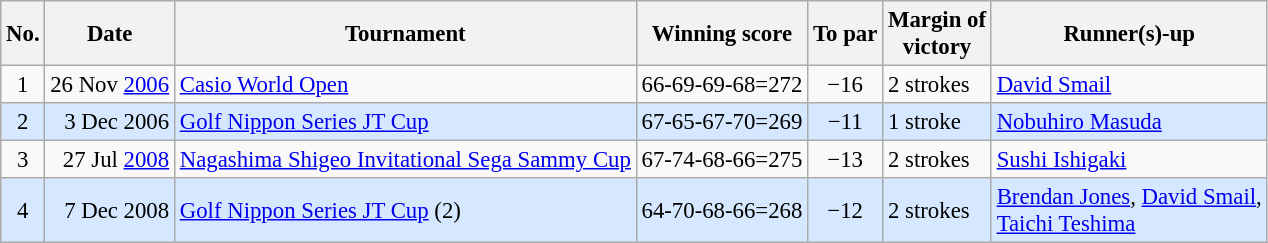<table class="wikitable" style="font-size:95%;">
<tr>
<th>No.</th>
<th>Date</th>
<th>Tournament</th>
<th>Winning score</th>
<th>To par</th>
<th>Margin of<br>victory</th>
<th>Runner(s)-up</th>
</tr>
<tr>
<td align=center>1</td>
<td align=right>26 Nov <a href='#'>2006</a></td>
<td><a href='#'>Casio World Open</a></td>
<td align=right>66-69-69-68=272</td>
<td align=center>−16</td>
<td>2 strokes</td>
<td> <a href='#'>David Smail</a></td>
</tr>
<tr style="background:#D6E8FF;">
<td align=center>2</td>
<td align=right>3 Dec 2006</td>
<td><a href='#'>Golf Nippon Series JT Cup</a></td>
<td align=right>67-65-67-70=269</td>
<td align=center>−11</td>
<td>1 stroke</td>
<td> <a href='#'>Nobuhiro Masuda</a></td>
</tr>
<tr>
<td align=center>3</td>
<td align=right>27 Jul <a href='#'>2008</a></td>
<td><a href='#'>Nagashima Shigeo Invitational Sega Sammy Cup</a></td>
<td align=right>67-74-68-66=275</td>
<td align=center>−13</td>
<td>2 strokes</td>
<td> <a href='#'>Sushi Ishigaki</a></td>
</tr>
<tr style="background:#D6E8FF;">
<td align=center>4</td>
<td align=right>7 Dec 2008</td>
<td><a href='#'>Golf Nippon Series JT Cup</a> (2)</td>
<td align=right>64-70-68-66=268</td>
<td align=center>−12</td>
<td>2 strokes</td>
<td> <a href='#'>Brendan Jones</a>,  <a href='#'>David Smail</a>,<br> <a href='#'>Taichi Teshima</a></td>
</tr>
</table>
